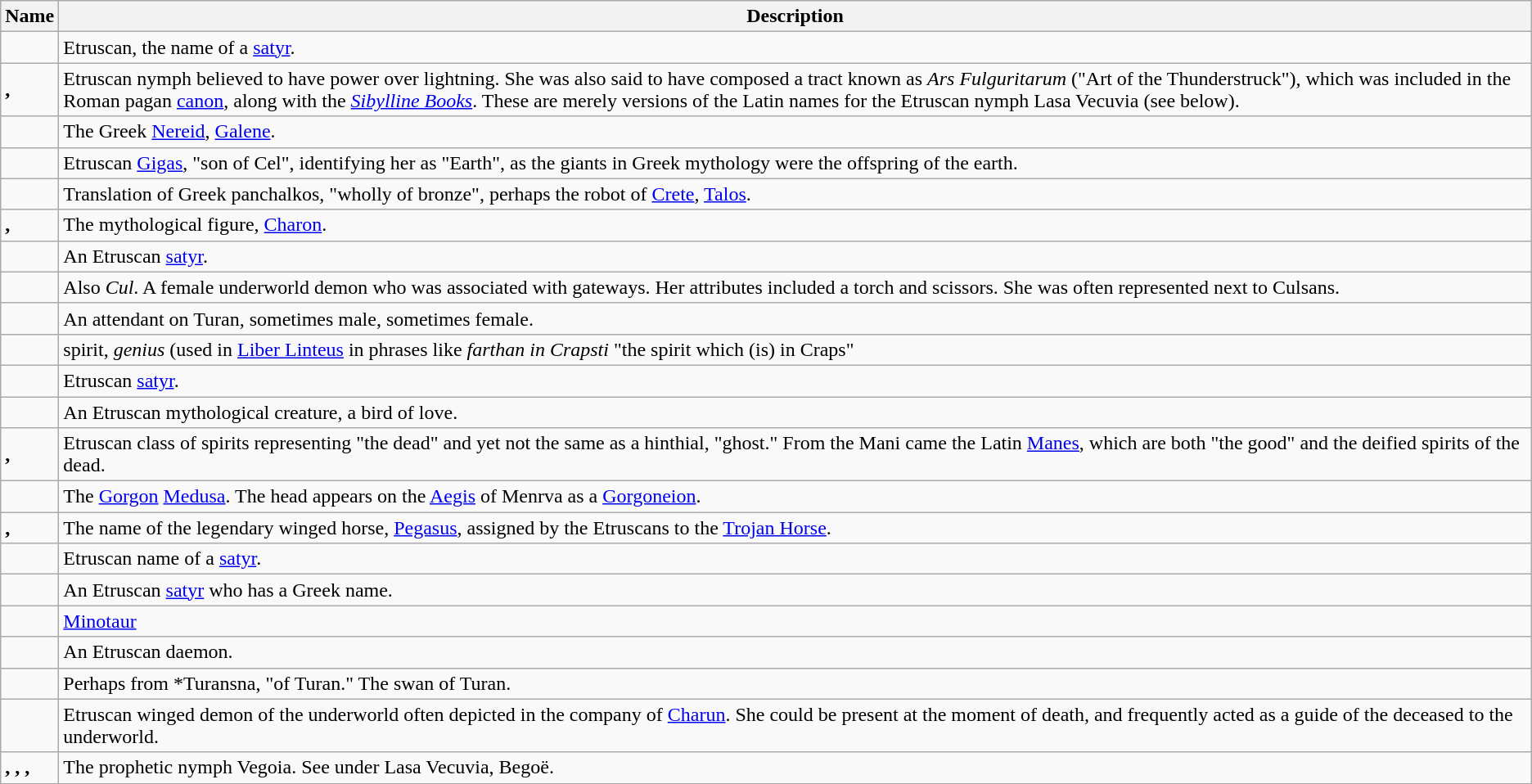<table class="wikitable">
<tr>
<th>Name</th>
<th>Description</th>
</tr>
<tr>
<td><strong></strong></td>
<td>Etruscan, the name of a <a href='#'>satyr</a>.</td>
</tr>
<tr>
<td><strong>, </strong></td>
<td>Etruscan nymph believed to have power over lightning. She was also said to have composed a tract known as <em>Ars Fulguritarum</em> ("Art of the Thunderstruck"), which was included in the Roman pagan <a href='#'>canon</a>, along with the <em><a href='#'>Sibylline Books</a></em>. These are merely versions of the Latin names for the Etruscan nymph Lasa Vecuvia (see below).</td>
</tr>
<tr>
<td><strong></strong></td>
<td>The Greek <a href='#'>Nereid</a>, <a href='#'>Galene</a>.</td>
</tr>
<tr>
<td><strong></strong></td>
<td>Etruscan <a href='#'>Gigas</a>, "son of Cel", identifying her as "Earth", as the giants in Greek mythology were the offspring of the earth.</td>
</tr>
<tr>
<td><strong></strong></td>
<td>Translation of Greek panchalkos, "wholly of bronze", perhaps the robot of <a href='#'>Crete</a>, <a href='#'>Talos</a>.</td>
</tr>
<tr>
<td><strong>, </strong></td>
<td>The mythological figure, <a href='#'>Charon</a>.</td>
</tr>
<tr>
<td><strong></strong></td>
<td>An Etruscan <a href='#'>satyr</a>.</td>
</tr>
<tr>
<td><strong></strong></td>
<td>Also <em>Cul</em>. A female underworld demon who was associated with gateways. Her attributes included a torch and scissors. She was often represented next to Culsans.</td>
</tr>
<tr>
<td><strong></strong></td>
<td>An attendant on Turan, sometimes male, sometimes female.</td>
</tr>
<tr>
<td><strong></strong></td>
<td>spirit, <em>genius</em> (used in <a href='#'>Liber Linteus</a> in phrases like <em>farthan in Crapsti</em> "the spirit which (is) in Craps"</td>
</tr>
<tr>
<td><strong></strong></td>
<td>Etruscan <a href='#'>satyr</a>.</td>
</tr>
<tr>
<td><strong></strong></td>
<td>An Etruscan mythological creature, a bird of love.</td>
</tr>
<tr>
<td><strong>, </strong></td>
<td>Etruscan class of spirits representing "the dead" and yet not the same as a hinthial, "ghost." From the Mani came the Latin <a href='#'>Manes</a>, which are both "the good" and the deified spirits of the dead.</td>
</tr>
<tr>
<td><strong></strong></td>
<td>The <a href='#'>Gorgon</a> <a href='#'>Medusa</a>. The head appears on the <a href='#'>Aegis</a> of Menrva as a <a href='#'>Gorgoneion</a>.</td>
</tr>
<tr>
<td><strong>, </strong></td>
<td>The name of the legendary winged horse, <a href='#'>Pegasus</a>, assigned by the Etruscans to the <a href='#'>Trojan Horse</a>.</td>
</tr>
<tr>
<td><strong></strong></td>
<td>Etruscan name of a <a href='#'>satyr</a>.</td>
</tr>
<tr>
<td><strong></strong></td>
<td>An Etruscan <a href='#'>satyr</a> who has a Greek name.</td>
</tr>
<tr>
<td><strong></strong></td>
<td><a href='#'>Minotaur</a></td>
</tr>
<tr>
<td><strong></strong></td>
<td>An Etruscan daemon.</td>
</tr>
<tr>
<td><strong></strong></td>
<td>Perhaps from *Turansna, "of Turan." The swan of Turan.</td>
</tr>
<tr>
<td><strong></strong></td>
<td>Etruscan winged demon of the underworld often depicted in the company of <a href='#'>Charun</a>. She could be present at the moment of death, and frequently acted as a guide of the deceased to the underworld.</td>
</tr>
<tr>
<td><strong>, , , </strong></td>
<td>The prophetic nymph Vegoia. See under Lasa Vecuvia, Begoë.</td>
</tr>
</table>
